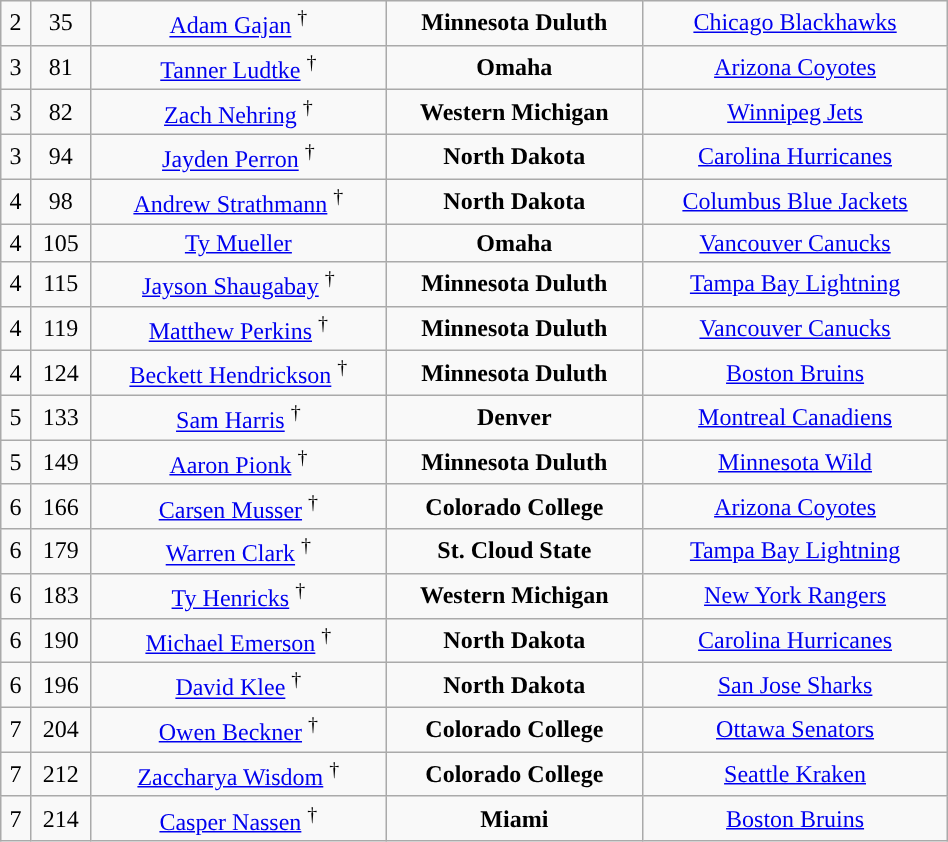<table class="wikitable sortable" width="50%">
<tr align="center" bgcolor="">
<td>2</td>
<td>35</td>
<td><a href='#'>Adam Gajan</a> <sup>†</sup></td>
<td><strong>Minnesota Duluth</strong></td>
<td><a href='#'>Chicago Blackhawks</a></td>
</tr>
<tr align="center" bgcolor="">
<td>3</td>
<td>81</td>
<td><a href='#'>Tanner Ludtke</a> <sup>†</sup></td>
<td><strong>Omaha</strong></td>
<td><a href='#'>Arizona Coyotes</a></td>
</tr>
<tr align="center" bgcolor="">
<td>3</td>
<td>82</td>
<td><a href='#'>Zach Nehring</a> <sup>†</sup></td>
<td><strong>Western Michigan</strong></td>
<td><a href='#'>Winnipeg Jets</a></td>
</tr>
<tr align="center" bgcolor="">
<td>3</td>
<td>94</td>
<td><a href='#'>Jayden Perron</a> <sup>†</sup></td>
<td><strong>North Dakota</strong></td>
<td><a href='#'>Carolina Hurricanes</a></td>
</tr>
<tr align="center" bgcolor="">
<td>4</td>
<td>98</td>
<td><a href='#'>Andrew Strathmann</a> <sup>†</sup></td>
<td><strong>North Dakota</strong></td>
<td><a href='#'>Columbus Blue Jackets</a></td>
</tr>
<tr align="center" bgcolor="">
<td>4</td>
<td>105</td>
<td><a href='#'>Ty Mueller</a></td>
<td><strong>Omaha</strong></td>
<td><a href='#'>Vancouver Canucks</a></td>
</tr>
<tr align="center" bgcolor="">
<td>4</td>
<td>115</td>
<td><a href='#'>Jayson Shaugabay</a> <sup>†</sup></td>
<td><strong>Minnesota Duluth</strong></td>
<td><a href='#'>Tampa Bay Lightning</a></td>
</tr>
<tr align="center" bgcolor="">
<td>4</td>
<td>119</td>
<td><a href='#'>Matthew Perkins</a> <sup>†</sup></td>
<td><strong>Minnesota Duluth</strong></td>
<td><a href='#'>Vancouver Canucks</a></td>
</tr>
<tr align="center" bgcolor="">
<td>4</td>
<td>124</td>
<td><a href='#'>Beckett Hendrickson</a> <sup>†</sup></td>
<td><strong>Minnesota Duluth</strong></td>
<td><a href='#'>Boston Bruins</a></td>
</tr>
<tr align="center" bgcolor="">
<td>5</td>
<td>133</td>
<td><a href='#'>Sam Harris</a> <sup>†</sup></td>
<td><strong>Denver</strong></td>
<td><a href='#'>Montreal Canadiens</a></td>
</tr>
<tr align="center" bgcolor="">
<td>5</td>
<td>149</td>
<td><a href='#'>Aaron Pionk</a> <sup>†</sup></td>
<td><strong>Minnesota Duluth</strong></td>
<td><a href='#'>Minnesota Wild</a></td>
</tr>
<tr align="center" bgcolor="">
<td>6</td>
<td>166</td>
<td><a href='#'>Carsen Musser</a> <sup>†</sup></td>
<td><strong>Colorado College</strong></td>
<td><a href='#'>Arizona Coyotes</a></td>
</tr>
<tr align="center" bgcolor="">
<td>6</td>
<td>179</td>
<td><a href='#'>Warren Clark</a> <sup>†</sup></td>
<td><strong>St. Cloud State</strong></td>
<td><a href='#'>Tampa Bay Lightning</a></td>
</tr>
<tr align="center" bgcolor="">
<td>6</td>
<td>183</td>
<td><a href='#'>Ty Henricks</a> <sup>†</sup></td>
<td><strong>Western Michigan</strong></td>
<td><a href='#'>New York Rangers</a></td>
</tr>
<tr align="center" bgcolor="">
<td>6</td>
<td>190</td>
<td><a href='#'>Michael Emerson</a> <sup>†</sup></td>
<td><strong>North Dakota</strong></td>
<td><a href='#'>Carolina Hurricanes</a></td>
</tr>
<tr align="center" bgcolor="">
<td>6</td>
<td>196</td>
<td><a href='#'>David Klee</a> <sup>†</sup></td>
<td><strong>North Dakota</strong></td>
<td><a href='#'>San Jose Sharks</a></td>
</tr>
<tr align="center" bgcolor="">
<td>7</td>
<td>204</td>
<td><a href='#'>Owen Beckner</a> <sup>†</sup></td>
<td><strong>Colorado College</strong></td>
<td><a href='#'>Ottawa Senators</a></td>
</tr>
<tr align="center" bgcolor="">
<td>7</td>
<td>212</td>
<td><a href='#'>Zaccharya Wisdom</a> <sup>†</sup></td>
<td><strong>Colorado College</strong></td>
<td><a href='#'>Seattle Kraken</a></td>
</tr>
<tr align="center" bgcolor="">
<td>7</td>
<td>214</td>
<td><a href='#'>Casper Nassen</a> <sup>†</sup></td>
<td><strong>Miami</strong></td>
<td><a href='#'>Boston Bruins</a></td>
</tr>
</table>
